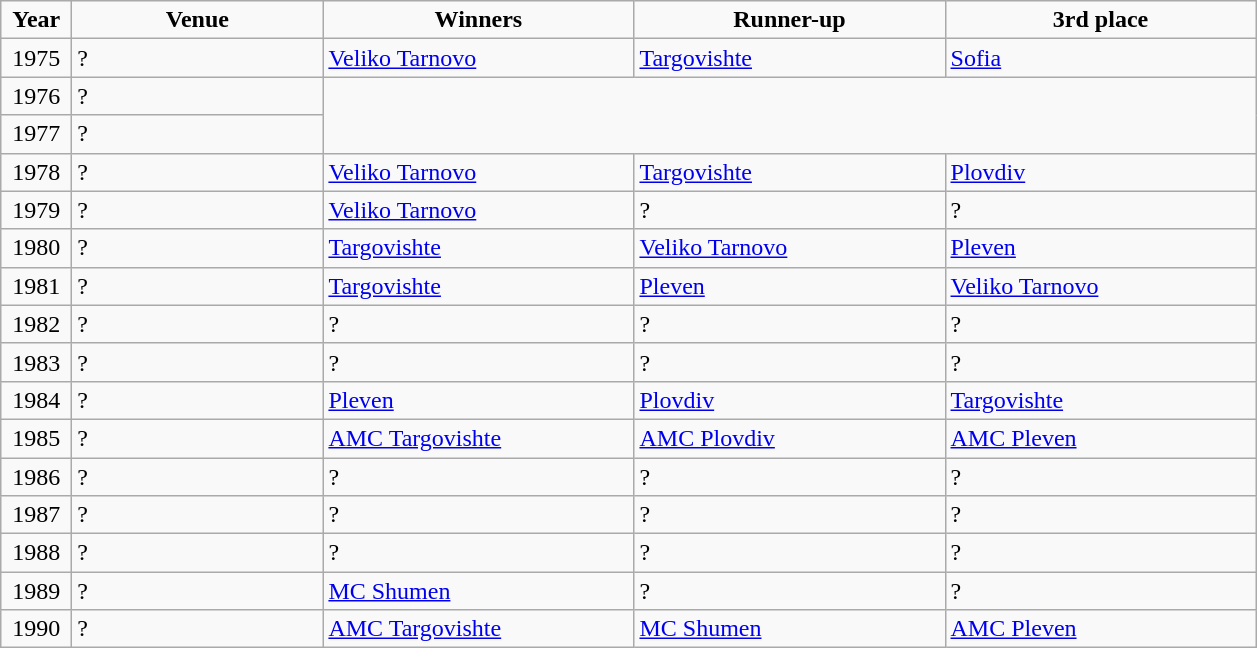<table class="wikitable">
<tr align=center>
<td width=40px  ><strong>Year</strong></td>
<td width=160px ><strong>Venue</strong></td>
<td width=200px ><strong>Winners</strong></td>
<td width=200px ><strong>Runner-up</strong></td>
<td width=200px ><strong>3rd place</strong></td>
</tr>
<tr>
<td align=center>1975</td>
<td>?</td>
<td><a href='#'>Veliko Tarnovo</a></td>
<td><a href='#'>Targovishte</a></td>
<td><a href='#'>Sofia</a></td>
</tr>
<tr>
<td align=center>1976</td>
<td>?</td>
</tr>
<tr>
<td align=center>1977</td>
<td>?</td>
</tr>
<tr>
<td align=center>1978</td>
<td>?</td>
<td><a href='#'>Veliko Tarnovo</a></td>
<td><a href='#'>Targovishte</a></td>
<td><a href='#'>Plovdiv</a></td>
</tr>
<tr>
<td align=center>1979</td>
<td>?</td>
<td><a href='#'>Veliko Tarnovo</a></td>
<td>?</td>
<td>?</td>
</tr>
<tr>
<td align=center>1980</td>
<td>?</td>
<td><a href='#'>Targovishte</a></td>
<td><a href='#'>Veliko Tarnovo</a></td>
<td><a href='#'>Pleven</a></td>
</tr>
<tr>
<td align=center>1981</td>
<td>?</td>
<td><a href='#'>Targovishte</a></td>
<td><a href='#'>Pleven</a></td>
<td><a href='#'>Veliko Tarnovo</a></td>
</tr>
<tr>
<td align=center>1982</td>
<td>?</td>
<td>?</td>
<td>?</td>
<td>?</td>
</tr>
<tr>
<td align=center>1983</td>
<td>?</td>
<td>?</td>
<td>?</td>
<td>?</td>
</tr>
<tr>
<td align=center>1984</td>
<td>?</td>
<td><a href='#'>Pleven</a></td>
<td><a href='#'>Plovdiv</a></td>
<td><a href='#'>Targovishte</a></td>
</tr>
<tr>
<td align=center>1985</td>
<td>?</td>
<td><a href='#'>AMC Targovishte</a></td>
<td><a href='#'>AMC Plovdiv</a></td>
<td><a href='#'>AMC Pleven</a></td>
</tr>
<tr>
<td align=center>1986</td>
<td>?</td>
<td>?</td>
<td>?</td>
<td>?</td>
</tr>
<tr>
<td align=center>1987</td>
<td>?</td>
<td>?</td>
<td>?</td>
<td>?</td>
</tr>
<tr>
<td align=center>1988</td>
<td>?</td>
<td>?</td>
<td>?</td>
<td>?</td>
</tr>
<tr>
<td align=center>1989</td>
<td>?</td>
<td><a href='#'>MC Shumen</a></td>
<td>?</td>
<td>?</td>
</tr>
<tr>
<td align=center>1990</td>
<td>?</td>
<td><a href='#'>AMC Targovishte</a></td>
<td><a href='#'>MC Shumen</a></td>
<td><a href='#'>AMC Pleven</a></td>
</tr>
</table>
